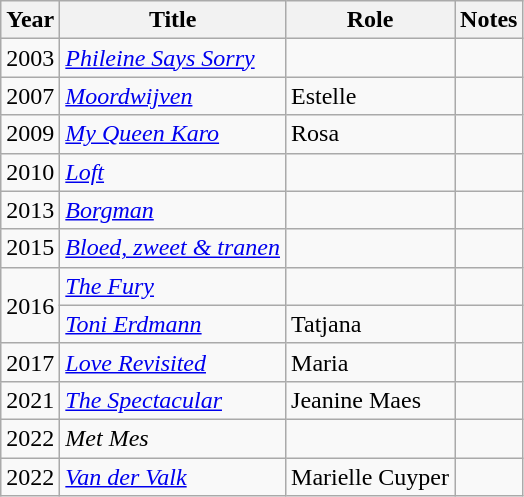<table class="wikitable sortable">
<tr>
<th>Year</th>
<th>Title</th>
<th>Role</th>
<th class="unsortable">Notes</th>
</tr>
<tr>
<td>2003</td>
<td><em><a href='#'>Phileine Says Sorry</a></em></td>
<td></td>
<td></td>
</tr>
<tr>
<td>2007</td>
<td><em><a href='#'>Moordwijven</a></em></td>
<td>Estelle</td>
<td></td>
</tr>
<tr>
<td>2009</td>
<td><em><a href='#'>My Queen Karo</a></em></td>
<td>Rosa</td>
<td></td>
</tr>
<tr>
<td>2010</td>
<td><em><a href='#'>Loft</a></em></td>
<td></td>
<td></td>
</tr>
<tr>
<td>2013</td>
<td><em><a href='#'>Borgman</a></em></td>
<td></td>
<td></td>
</tr>
<tr>
<td>2015</td>
<td><em><a href='#'>Bloed, zweet & tranen</a></em></td>
<td></td>
<td></td>
</tr>
<tr>
<td rowspan=2>2016</td>
<td><em><a href='#'>The Fury</a></em></td>
<td></td>
<td></td>
</tr>
<tr>
<td><em><a href='#'>Toni Erdmann</a></em></td>
<td>Tatjana</td>
<td></td>
</tr>
<tr>
<td>2017</td>
<td><em><a href='#'>Love Revisited</a></em></td>
<td>Maria</td>
<td></td>
</tr>
<tr>
<td>2021</td>
<td><em><a href='#'>The Spectacular</a></em></td>
<td>Jeanine Maes</td>
<td></td>
</tr>
<tr>
<td>2022</td>
<td><em>Met Mes</em></td>
<td></td>
<td></td>
</tr>
<tr>
<td>2022</td>
<td><em><a href='#'>Van der Valk</a></em></td>
<td>Marielle Cuyper</td>
<td></td>
</tr>
</table>
